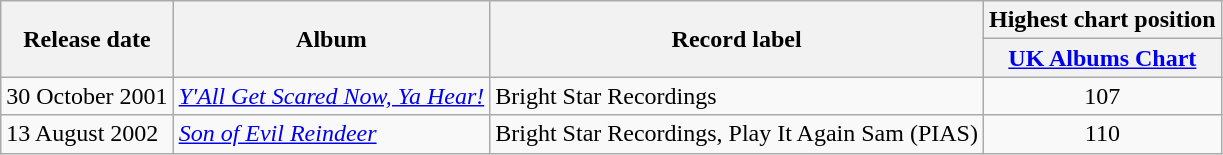<table class="wikitable">
<tr>
<th rowspan="2">Release date</th>
<th rowspan="2">Album</th>
<th rowspan="2">Record label</th>
<th colspan="4">Highest chart position</th>
</tr>
<tr>
<th><a href='#'>UK Albums Chart</a></th>
</tr>
<tr>
<td>30 October 2001</td>
<td><em><a href='#'>Y'All Get Scared Now, Ya Hear!</a></em></td>
<td>Bright Star Recordings</td>
<td style="text-align:center;">107</td>
</tr>
<tr>
<td>13 August 2002</td>
<td><em><a href='#'>Son of Evil Reindeer</a></em></td>
<td>Bright Star Recordings, Play It Again Sam (PIAS)</td>
<td style="text-align:center;">110</td>
</tr>
</table>
